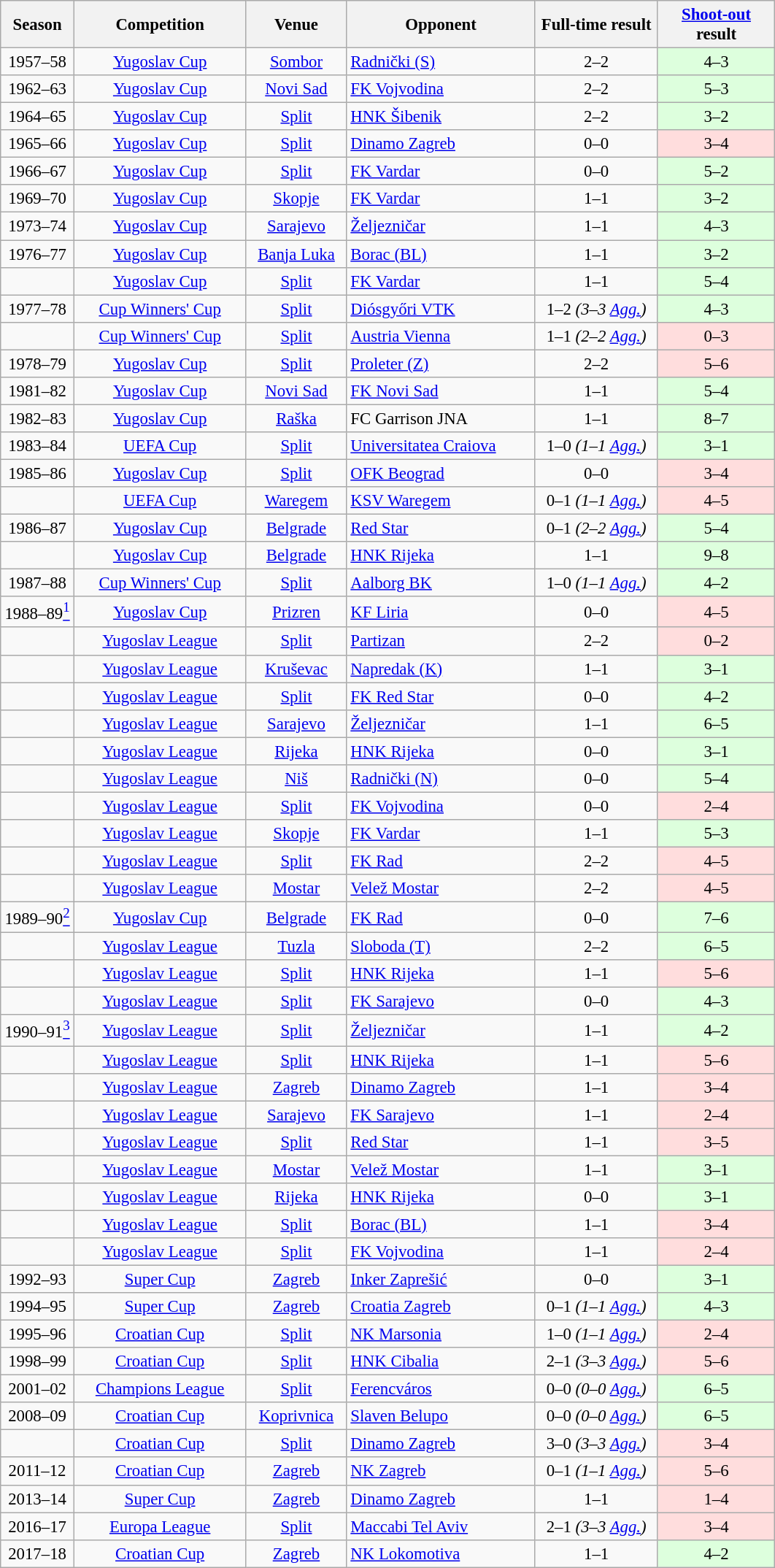<table class="wikitable" style="font-size:95%; text-align: center;">
<tr>
<th width="60">Season</th>
<th width="150">Competition</th>
<th width="85">Venue</th>
<th width="165">Opponent</th>
<th width="105">Full-time result</th>
<th width="100"><a href='#'>Shoot-out</a> result</th>
</tr>
<tr>
<td>1957–58</td>
<td><a href='#'>Yugoslav Cup</a></td>
<td><a href='#'>Sombor</a></td>
<td align="left"> <a href='#'>Radnički (S)</a></td>
<td>2–2</td>
<td bgcolor="#ddffdd">4–3</td>
</tr>
<tr>
<td>1962–63</td>
<td><a href='#'>Yugoslav Cup</a></td>
<td><a href='#'>Novi Sad</a></td>
<td align="left"> <a href='#'>FK Vojvodina</a></td>
<td>2–2</td>
<td bgcolor="#ddffdd">5–3</td>
</tr>
<tr>
<td>1964–65</td>
<td><a href='#'>Yugoslav Cup</a></td>
<td><a href='#'>Split</a></td>
<td align="left"> <a href='#'>HNK Šibenik</a></td>
<td>2–2</td>
<td bgcolor="#ddffdd">3–2</td>
</tr>
<tr>
<td>1965–66</td>
<td><a href='#'>Yugoslav Cup</a></td>
<td><a href='#'>Split</a></td>
<td align="left"> <a href='#'>Dinamo Zagreb</a></td>
<td>0–0</td>
<td bgcolor="#ffdddd">3–4</td>
</tr>
<tr>
<td>1966–67</td>
<td><a href='#'>Yugoslav Cup</a></td>
<td><a href='#'>Split</a></td>
<td align="left"> <a href='#'>FK Vardar</a></td>
<td>0–0</td>
<td bgcolor="#ddffdd">5–2</td>
</tr>
<tr>
<td>1969–70</td>
<td><a href='#'>Yugoslav Cup</a></td>
<td><a href='#'>Skopje</a></td>
<td align="left"> <a href='#'>FK Vardar</a></td>
<td>1–1</td>
<td bgcolor="#ddffdd">3–2</td>
</tr>
<tr>
<td>1973–74</td>
<td><a href='#'>Yugoslav Cup</a></td>
<td><a href='#'>Sarajevo</a></td>
<td align="left"> <a href='#'>Željezničar</a></td>
<td>1–1</td>
<td bgcolor="#ddffdd">4–3</td>
</tr>
<tr>
<td>1976–77</td>
<td><a href='#'>Yugoslav Cup</a></td>
<td><a href='#'>Banja Luka</a></td>
<td align="left"> <a href='#'>Borac (BL)</a></td>
<td>1–1</td>
<td bgcolor="#ddffdd">3–2</td>
</tr>
<tr>
<td></td>
<td><a href='#'>Yugoslav Cup</a></td>
<td><a href='#'>Split</a></td>
<td align="left"> <a href='#'>FK Vardar</a></td>
<td>1–1</td>
<td bgcolor="#ddffdd">5–4</td>
</tr>
<tr>
<td>1977–78</td>
<td><a href='#'>Cup Winners' Cup</a></td>
<td><a href='#'>Split</a></td>
<td align="left"> <a href='#'>Diósgyőri VTK</a></td>
<td>1–2 <em>(3–3 <a href='#'>Agg.</a>)</em></td>
<td bgcolor="#ddffdd">4–3</td>
</tr>
<tr>
<td></td>
<td><a href='#'>Cup Winners' Cup</a></td>
<td><a href='#'>Split</a></td>
<td align="left"> <a href='#'>Austria Vienna</a></td>
<td>1–1 <em>(2–2 <a href='#'>Agg.</a>)</em></td>
<td bgcolor="#ffdddd">0–3</td>
</tr>
<tr>
<td>1978–79</td>
<td><a href='#'>Yugoslav Cup</a></td>
<td><a href='#'>Split</a></td>
<td align="left"> <a href='#'>Proleter (Z)</a></td>
<td>2–2</td>
<td bgcolor="#ffdddd">5–6</td>
</tr>
<tr>
<td>1981–82</td>
<td><a href='#'>Yugoslav Cup</a></td>
<td><a href='#'>Novi Sad</a></td>
<td align="left"> <a href='#'>FK Novi Sad</a></td>
<td>1–1</td>
<td bgcolor="#ddffdd">5–4</td>
</tr>
<tr>
<td>1982–83</td>
<td><a href='#'>Yugoslav Cup</a></td>
<td><a href='#'>Raška</a></td>
<td align="left"> FC Garrison JNA</td>
<td>1–1</td>
<td bgcolor="#ddffdd">8–7</td>
</tr>
<tr>
<td>1983–84</td>
<td><a href='#'>UEFA Cup</a></td>
<td><a href='#'>Split</a></td>
<td align="left"> <a href='#'>Universitatea Craiova</a></td>
<td>1–0 <em>(1–1 <a href='#'>Agg.</a>)</em></td>
<td bgcolor="#ddffdd">3–1</td>
</tr>
<tr>
<td>1985–86</td>
<td><a href='#'>Yugoslav Cup</a></td>
<td><a href='#'>Split</a></td>
<td align="left"> <a href='#'>OFK Beograd</a></td>
<td>0–0</td>
<td bgcolor="#ffdddd">3–4</td>
</tr>
<tr>
<td></td>
<td><a href='#'>UEFA Cup</a></td>
<td><a href='#'>Waregem</a></td>
<td align="left"> <a href='#'>KSV Waregem</a></td>
<td>0–1 <em>(1–1 <a href='#'>Agg.</a>)</em></td>
<td bgcolor="#ffdddd">4–5</td>
</tr>
<tr>
<td>1986–87</td>
<td><a href='#'>Yugoslav Cup</a></td>
<td><a href='#'>Belgrade</a></td>
<td align="left"> <a href='#'>Red Star</a></td>
<td>0–1 <em>(2–2 <a href='#'>Agg.</a>)</em></td>
<td bgcolor="#ddffdd">5–4</td>
</tr>
<tr>
<td></td>
<td><a href='#'>Yugoslav Cup</a></td>
<td><a href='#'>Belgrade</a></td>
<td align="left"> <a href='#'>HNK Rijeka</a></td>
<td>1–1</td>
<td bgcolor="#ddffdd">9–8</td>
</tr>
<tr>
<td>1987–88</td>
<td><a href='#'>Cup Winners' Cup</a></td>
<td><a href='#'>Split</a></td>
<td align="left"> <a href='#'>Aalborg BK</a></td>
<td>1–0 <em>(1–1 <a href='#'>Agg.</a>)</em></td>
<td bgcolor="#ddffdd">4–2</td>
</tr>
<tr>
<td>1988–89<a href='#'><sup>1</sup></a></td>
<td><a href='#'>Yugoslav Cup</a></td>
<td><a href='#'>Prizren</a></td>
<td align="left"> <a href='#'>KF Liria</a></td>
<td>0–0</td>
<td bgcolor="#ffdddd">4–5</td>
</tr>
<tr>
<td></td>
<td><a href='#'>Yugoslav League</a></td>
<td><a href='#'>Split</a></td>
<td align="left"> <a href='#'>Partizan</a></td>
<td>2–2</td>
<td bgcolor="#ffdddd">0–2</td>
</tr>
<tr>
<td></td>
<td><a href='#'>Yugoslav League</a></td>
<td><a href='#'>Kruševac</a></td>
<td align="left"> <a href='#'>Napredak (K)</a></td>
<td>1–1</td>
<td bgcolor="#ddffdd">3–1</td>
</tr>
<tr>
<td></td>
<td><a href='#'>Yugoslav League</a></td>
<td><a href='#'>Split</a></td>
<td align="left"> <a href='#'>FK Red Star</a></td>
<td>0–0</td>
<td bgcolor="#ddffdd">4–2</td>
</tr>
<tr>
<td></td>
<td><a href='#'>Yugoslav League</a></td>
<td><a href='#'>Sarajevo</a></td>
<td align="left"> <a href='#'>Željezničar</a></td>
<td>1–1</td>
<td bgcolor="#ddffdd">6–5</td>
</tr>
<tr>
<td></td>
<td><a href='#'>Yugoslav League</a></td>
<td><a href='#'>Rijeka</a></td>
<td align="left"> <a href='#'>HNK Rijeka</a></td>
<td>0–0</td>
<td bgcolor="#ddffdd">3–1</td>
</tr>
<tr>
<td></td>
<td><a href='#'>Yugoslav League</a></td>
<td><a href='#'>Niš</a></td>
<td align="left"> <a href='#'>Radnički (N)</a></td>
<td>0–0</td>
<td bgcolor="#ddffdd">5–4</td>
</tr>
<tr>
<td></td>
<td><a href='#'>Yugoslav League</a></td>
<td><a href='#'>Split</a></td>
<td align="left"> <a href='#'>FK Vojvodina</a></td>
<td>0–0</td>
<td bgcolor="#ffdddd">2–4</td>
</tr>
<tr>
<td></td>
<td><a href='#'>Yugoslav League</a></td>
<td><a href='#'>Skopje</a></td>
<td align="left"> <a href='#'>FK Vardar</a></td>
<td>1–1</td>
<td bgcolor="#ddffdd">5–3</td>
</tr>
<tr>
<td></td>
<td><a href='#'>Yugoslav League</a></td>
<td><a href='#'>Split</a></td>
<td align="left"> <a href='#'>FK Rad</a></td>
<td>2–2</td>
<td bgcolor="#ffdddd">4–5</td>
</tr>
<tr>
<td></td>
<td><a href='#'>Yugoslav League</a></td>
<td><a href='#'>Mostar</a></td>
<td align="left"> <a href='#'>Velež Mostar</a></td>
<td>2–2</td>
<td bgcolor="#ffdddd">4–5</td>
</tr>
<tr>
<td>1989–90<a href='#'><sup>2</sup></a></td>
<td><a href='#'>Yugoslav Cup</a></td>
<td><a href='#'>Belgrade</a></td>
<td align="left"> <a href='#'>FK Rad</a></td>
<td>0–0</td>
<td bgcolor="#ddffdd">7–6</td>
</tr>
<tr>
<td></td>
<td><a href='#'>Yugoslav League</a></td>
<td><a href='#'>Tuzla</a></td>
<td align="left"> <a href='#'>Sloboda (T)</a></td>
<td>2–2</td>
<td bgcolor="#ddffdd">6–5</td>
</tr>
<tr>
<td></td>
<td><a href='#'>Yugoslav League</a></td>
<td><a href='#'>Split</a></td>
<td align="left"> <a href='#'>HNK Rijeka</a></td>
<td>1–1</td>
<td bgcolor="#ffdddd">5–6</td>
</tr>
<tr>
<td></td>
<td><a href='#'>Yugoslav League</a></td>
<td><a href='#'>Split</a></td>
<td align="left"> <a href='#'>FK Sarajevo</a></td>
<td>0–0</td>
<td bgcolor="#ddffdd">4–3</td>
</tr>
<tr>
<td>1990–91<a href='#'><sup>3</sup></a></td>
<td><a href='#'>Yugoslav League</a></td>
<td><a href='#'>Split</a></td>
<td align="left"> <a href='#'>Željezničar</a></td>
<td>1–1</td>
<td bgcolor="#ddffdd">4–2</td>
</tr>
<tr>
<td></td>
<td><a href='#'>Yugoslav League</a></td>
<td><a href='#'>Split</a></td>
<td align="left"> <a href='#'>HNK Rijeka</a></td>
<td>1–1</td>
<td bgcolor="#ffdddd">5–6</td>
</tr>
<tr>
<td></td>
<td><a href='#'>Yugoslav League</a></td>
<td><a href='#'>Zagreb</a></td>
<td align="left"> <a href='#'>Dinamo Zagreb</a></td>
<td>1–1</td>
<td bgcolor="#ffdddd">3–4</td>
</tr>
<tr>
<td></td>
<td><a href='#'>Yugoslav League</a></td>
<td><a href='#'>Sarajevo</a></td>
<td align="left"> <a href='#'>FK Sarajevo</a></td>
<td>1–1</td>
<td bgcolor="#ffdddd">2–4</td>
</tr>
<tr>
<td></td>
<td><a href='#'>Yugoslav League</a></td>
<td><a href='#'>Split</a></td>
<td align="left"> <a href='#'>Red Star</a></td>
<td>1–1</td>
<td bgcolor="#ffdddd">3–5</td>
</tr>
<tr>
<td></td>
<td><a href='#'>Yugoslav League</a></td>
<td><a href='#'>Mostar</a></td>
<td align="left"> <a href='#'>Velež Mostar</a></td>
<td>1–1</td>
<td bgcolor="#ddffdd">3–1</td>
</tr>
<tr>
<td></td>
<td><a href='#'>Yugoslav League</a></td>
<td><a href='#'>Rijeka</a></td>
<td align="left"> <a href='#'>HNK Rijeka</a></td>
<td>0–0</td>
<td bgcolor="#ddffdd">3–1</td>
</tr>
<tr>
<td></td>
<td><a href='#'>Yugoslav League</a></td>
<td><a href='#'>Split</a></td>
<td align="left"> <a href='#'>Borac (BL)</a></td>
<td>1–1</td>
<td bgcolor="#ffdddd">3–4</td>
</tr>
<tr>
<td></td>
<td><a href='#'>Yugoslav League</a></td>
<td><a href='#'>Split</a></td>
<td align="left"> <a href='#'>FK Vojvodina</a></td>
<td>1–1</td>
<td bgcolor="#ffdddd">2–4</td>
</tr>
<tr>
<td>1992–93</td>
<td><a href='#'>Super Cup</a></td>
<td><a href='#'>Zagreb</a></td>
<td align="left"> <a href='#'>Inker Zaprešić</a></td>
<td>0–0</td>
<td bgcolor="#ddffdd">3–1</td>
</tr>
<tr>
<td>1994–95</td>
<td><a href='#'>Super Cup</a></td>
<td><a href='#'>Zagreb</a></td>
<td align="left"> <a href='#'>Croatia Zagreb</a></td>
<td>0–1 <em>(1–1 <a href='#'>Agg.</a>)</em></td>
<td bgcolor="#ddffdd">4–3</td>
</tr>
<tr>
<td>1995–96</td>
<td><a href='#'>Croatian Cup</a></td>
<td><a href='#'>Split</a></td>
<td align="left"> <a href='#'>NK Marsonia</a></td>
<td>1–0 <em>(1–1 <a href='#'>Agg.</a>)</em></td>
<td bgcolor="#ffdddd">2–4</td>
</tr>
<tr>
<td>1998–99</td>
<td><a href='#'>Croatian Cup</a></td>
<td><a href='#'>Split</a></td>
<td align="left"> <a href='#'>HNK Cibalia</a></td>
<td>2–1 <em>(3–3 <a href='#'>Agg.</a>)</em></td>
<td bgcolor="#ffdddd">5–6</td>
</tr>
<tr>
<td>2001–02</td>
<td><a href='#'>Champions League</a></td>
<td><a href='#'>Split</a></td>
<td align="left"> <a href='#'>Ferencváros</a></td>
<td>0–0 <em>(0–0 <a href='#'>Agg.</a>)</em></td>
<td bgcolor="#ddffdd">6–5</td>
</tr>
<tr>
<td>2008–09</td>
<td><a href='#'>Croatian Cup</a></td>
<td><a href='#'>Koprivnica</a></td>
<td align="left"> <a href='#'>Slaven Belupo</a></td>
<td>0–0 <em>(0–0 <a href='#'>Agg.</a>)</em></td>
<td bgcolor="#ddffdd">6–5</td>
</tr>
<tr>
<td></td>
<td><a href='#'>Croatian Cup</a></td>
<td><a href='#'>Split</a></td>
<td align="left"> <a href='#'>Dinamo Zagreb</a></td>
<td>3–0 <em>(3–3 <a href='#'>Agg.</a>)</em></td>
<td bgcolor="#ffdddd">3–4</td>
</tr>
<tr>
<td>2011–12</td>
<td><a href='#'>Croatian Cup</a></td>
<td><a href='#'>Zagreb</a></td>
<td align="left"> <a href='#'>NK Zagreb</a></td>
<td>0–1 <em>(1–1 <a href='#'>Agg.</a>)</em></td>
<td bgcolor="#ffdddd">5–6</td>
</tr>
<tr>
<td>2013–14</td>
<td><a href='#'>Super Cup</a></td>
<td><a href='#'>Zagreb</a></td>
<td align="left"> <a href='#'>Dinamo Zagreb</a></td>
<td>1–1</td>
<td bgcolor="#ffdddd">1–4</td>
</tr>
<tr>
<td>2016–17</td>
<td><a href='#'>Europa League</a></td>
<td><a href='#'>Split</a></td>
<td align="left"> <a href='#'>Maccabi Tel Aviv</a></td>
<td>2–1 <em>(3–3 <a href='#'>Agg.</a>)</em></td>
<td bgcolor="#ffdddd">3–4</td>
</tr>
<tr>
<td>2017–18</td>
<td><a href='#'>Croatian Cup</a></td>
<td><a href='#'>Zagreb</a></td>
<td align="left"> <a href='#'>NK Lokomotiva</a></td>
<td>1–1</td>
<td bgcolor="#ddffdd">4–2</td>
</tr>
</table>
